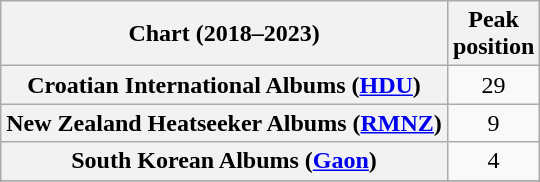<table class="wikitable sortable plainrowheaders" style="text-align:center">
<tr>
<th scope="col">Chart (2018–2023)</th>
<th scope="col">Peak<br> position</th>
</tr>
<tr>
<th scope="row">Croatian International Albums (<a href='#'>HDU</a>)</th>
<td>29</td>
</tr>
<tr>
<th scope="row">New Zealand Heatseeker Albums (<a href='#'>RMNZ</a>)</th>
<td>9</td>
</tr>
<tr>
<th scope="row">South Korean Albums (<a href='#'>Gaon</a>)</th>
<td>4</td>
</tr>
<tr>
</tr>
<tr>
</tr>
</table>
